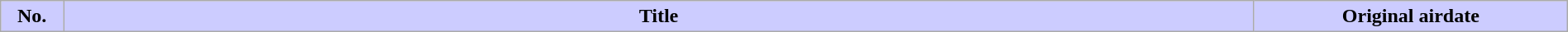<table class="wikitable plainrowheaders" style="width:100%; background:#fff;">
<tr>
<th style="background:#ccf; width:4%;">No.</th>
<th style="background:#ccf;">Title</th>
<th style="background:#ccf; width:20%;">Original airdate<br>


















</th>
</tr>
</table>
